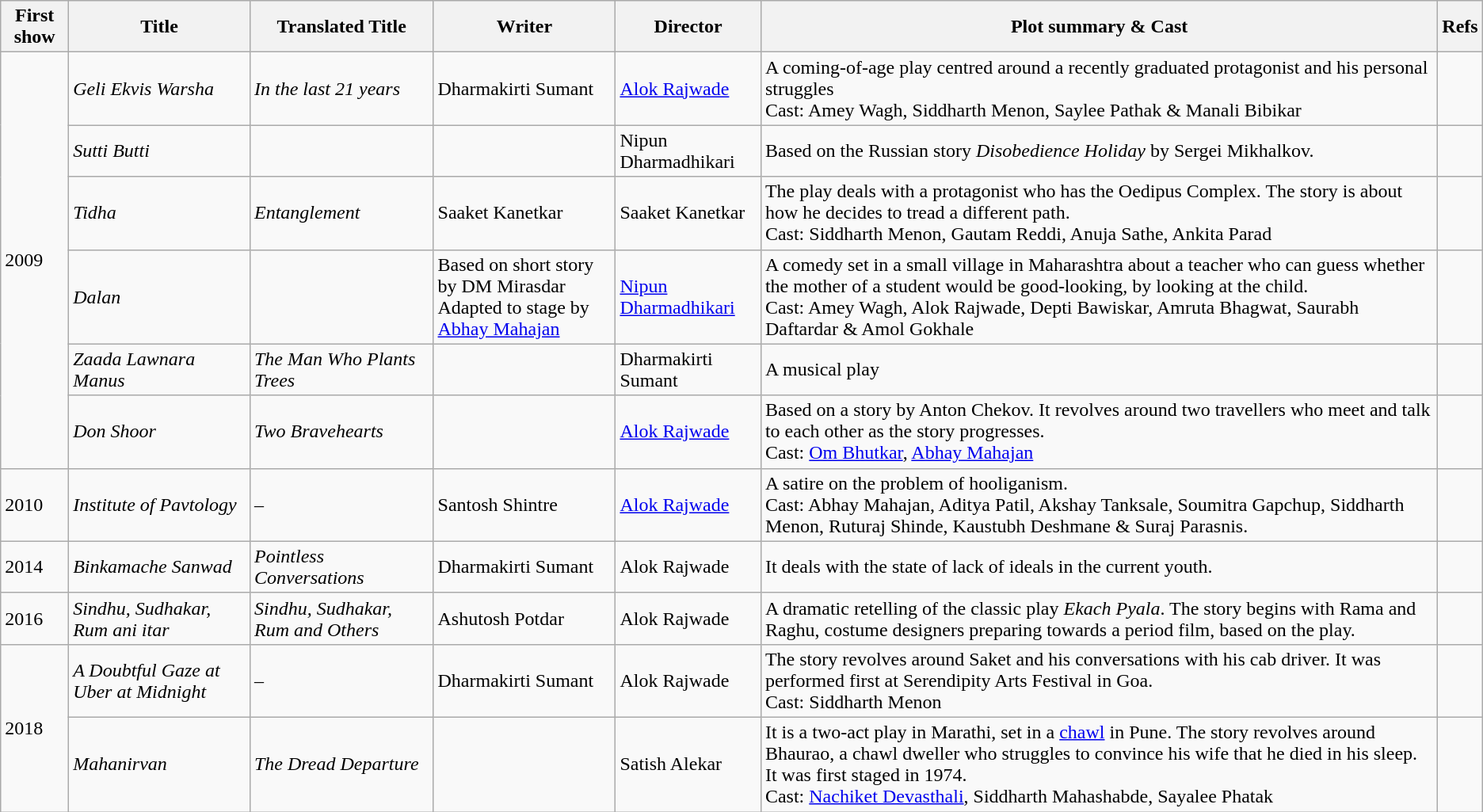<table class="wikitable sortable">
<tr>
<th>First show</th>
<th>Title</th>
<th>Translated Title</th>
<th>Writer</th>
<th>Director</th>
<th>Plot summary & Cast</th>
<th>Refs</th>
</tr>
<tr>
<td rowspan=6>2009</td>
<td><em>Geli Ekvis Warsha</em></td>
<td><em>In the last 21 years</em></td>
<td>Dharmakirti Sumant</td>
<td><a href='#'>Alok Rajwade</a></td>
<td>A coming-of-age play centred around a recently graduated protagonist and his personal struggles <br>Cast: Amey Wagh, Siddharth Menon, Saylee Pathak & Manali Bibikar</td>
<td></td>
</tr>
<tr>
<td><em>Sutti Butti</em></td>
<td></td>
<td></td>
<td>Nipun Dharmadhikari</td>
<td>Based on the Russian story <em>Disobedience Holiday</em> by Sergei Mikhalkov.</td>
<td></td>
</tr>
<tr>
<td><em>Tidha</em></td>
<td><em>Entanglement</em></td>
<td>Saaket Kanetkar</td>
<td>Saaket Kanetkar</td>
<td>The play deals with a protagonist who has the Oedipus Complex. The story is about how he decides to tread a different path.<br>Cast: Siddharth Menon, Gautam Reddi, Anuja Sathe, Ankita Parad</td>
<td></td>
</tr>
<tr>
<td><em>Dalan</em></td>
<td></td>
<td>Based on short story by DM Mirasdar<br>Adapted to stage by <a href='#'>Abhay Mahajan</a></td>
<td><a href='#'>Nipun Dharmadhikari</a></td>
<td>A comedy set in a small village in Maharashtra about a teacher who can guess whether the mother of a student would be good-looking, by looking at the child.<br>Cast: Amey Wagh, Alok Rajwade, Depti Bawiskar, Amruta Bhagwat, Saurabh Daftardar & Amol Gokhale</td>
<td></td>
</tr>
<tr>
<td><em>Zaada Lawnara Manus</em></td>
<td><em>The Man Who Plants Trees</em></td>
<td></td>
<td>Dharmakirti Sumant</td>
<td>A musical play</td>
<td></td>
</tr>
<tr>
<td><em>Don Shoor</em></td>
<td><em>Two Bravehearts</em></td>
<td></td>
<td><a href='#'>Alok Rajwade</a></td>
<td>Based on a story by Anton Chekov. It revolves around two travellers who meet and talk to each other as the story progresses.<br>Cast: <a href='#'>Om Bhutkar</a>, <a href='#'>Abhay Mahajan</a></td>
<td></td>
</tr>
<tr>
<td>2010</td>
<td><em>Institute of Pavtology</em></td>
<td>–</td>
<td>Santosh Shintre</td>
<td><a href='#'>Alok Rajwade</a></td>
<td>A satire on the problem of hooliganism.<br>Cast: Abhay Mahajan, Aditya Patil, Akshay Tanksale, Soumitra Gapchup, Siddharth Menon, Ruturaj Shinde, Kaustubh Deshmane & Suraj Parasnis.</td>
<td></td>
</tr>
<tr>
<td>2014</td>
<td><em>Binkamache Sanwad</em></td>
<td><em>Pointless Conversations</em></td>
<td>Dharmakirti Sumant</td>
<td>Alok Rajwade</td>
<td>It deals with the state of lack of ideals in the current youth.</td>
<td></td>
</tr>
<tr>
<td>2016</td>
<td><em>Sindhu, Sudhakar, Rum ani itar</em></td>
<td><em>Sindhu, Sudhakar, Rum and Others</em></td>
<td>Ashutosh Potdar</td>
<td>Alok Rajwade</td>
<td>A dramatic retelling of the classic play <em>Ekach Pyala</em>. The story begins with Rama and Raghu, costume designers preparing towards a period film, based on the play.</td>
<td></td>
</tr>
<tr>
<td rowspan=2>2018</td>
<td><em>A Doubtful Gaze at Uber at Midnight</em></td>
<td>–</td>
<td>Dharmakirti Sumant</td>
<td>Alok Rajwade</td>
<td>The story revolves around Saket and his conversations with his cab driver. It was performed first at Serendipity Arts Festival in Goa.<br> Cast: Siddharth Menon</td>
<td></td>
</tr>
<tr>
<td><em>Mahanirvan</em></td>
<td><em>The Dread Departure</em></td>
<td></td>
<td>Satish Alekar</td>
<td>It is a two-act play in Marathi, set in a <a href='#'>chawl</a> in Pune. The story revolves around Bhaurao, a chawl dweller who struggles to convince his wife that he died in his sleep. It was first staged in 1974.<br>Cast: <a href='#'>Nachiket Devasthali</a>, Siddharth Mahashabde, Sayalee Phatak</td>
<td></td>
</tr>
</table>
